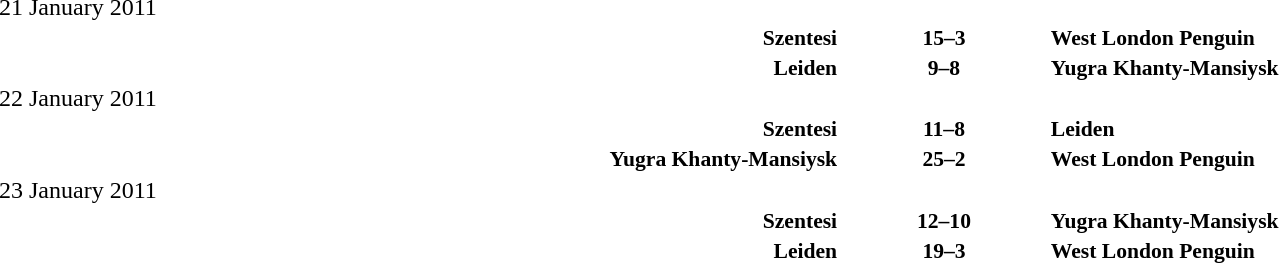<table width=100% cellspacing=1>
<tr>
<th></th>
<th></th>
<th></th>
</tr>
<tr>
<td>21 January 2011</td>
</tr>
<tr style=font-size:90%>
<td align=right><strong>Szentesi</strong></td>
<td align=center><strong>15–3</strong></td>
<td><strong>West London Penguin</strong></td>
</tr>
<tr style=font-size:90%>
<td align=right><strong>Leiden</strong></td>
<td align=center><strong>9–8</strong></td>
<td><strong>Yugra Khanty-Mansiysk</strong></td>
</tr>
<tr>
<td>22 January 2011</td>
</tr>
<tr style=font-size:90%>
<td align=right><strong>Szentesi</strong></td>
<td align=center><strong>11–8</strong></td>
<td><strong>Leiden</strong></td>
</tr>
<tr style=font-size:90%>
<td align=right><strong>Yugra Khanty-Mansiysk</strong></td>
<td align=center><strong>25–2</strong></td>
<td><strong>West London Penguin</strong></td>
</tr>
<tr>
<td>23 January 2011</td>
</tr>
<tr style=font-size:90%>
<td align=right><strong>Szentesi</strong></td>
<td align=center><strong>12–10</strong></td>
<td><strong>Yugra Khanty-Mansiysk</strong></td>
</tr>
<tr style=font-size:90%>
<td align=right><strong>Leiden</strong></td>
<td align=center><strong>19–3</strong></td>
<td><strong>West London Penguin</strong></td>
</tr>
</table>
